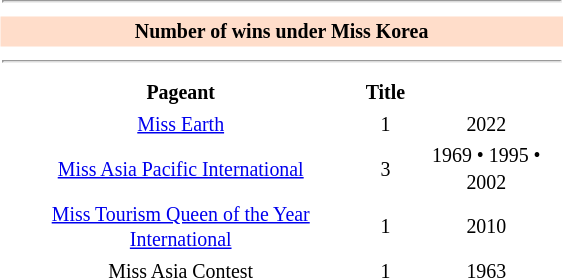<table class="toccolours" style="width: 15em; float:right; margin-left:1em; font-size:83%; line-height:1.3em; width:30%; text-align:center;">
<tr>
<td colspan="3"><hr></td>
</tr>
<tr>
<th colspan="3" style="text-align:center; background:#FFDDCA;">Number of wins under Miss Korea</th>
</tr>
<tr>
<td colspan="3"><hr></td>
</tr>
<tr>
<th scope="col">Pageant</th>
<th>Title</th>
<th></th>
</tr>
<tr>
<td style="text-align:center;"><a href='#'>Miss Earth</a></td>
<td>1</td>
<td>2022</td>
</tr>
<tr>
<td style="text-align:center;"><a href='#'>Miss Asia Pacific International</a></td>
<td>3</td>
<td>1969 • 1995 • 2002</td>
</tr>
<tr>
<td style="text-align:center;"><a href='#'>Miss Tourism Queen of the Year International</a></td>
<td>1</td>
<td>2010</td>
</tr>
<tr>
<td>Miss Asia Contest</td>
<td>1</td>
<td>1963</td>
</tr>
</table>
